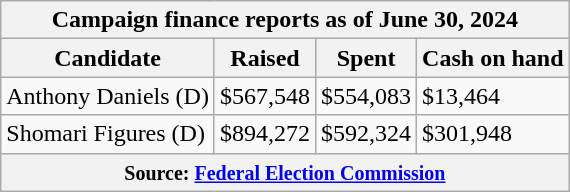<table class="wikitable sortable">
<tr>
<th colspan=4>Campaign finance reports as of June 30, 2024</th>
</tr>
<tr style="text-align:center;">
<th>Candidate</th>
<th>Raised</th>
<th>Spent</th>
<th>Cash on hand</th>
</tr>
<tr>
<td>Anthony Daniels (D)</td>
<td>$567,548</td>
<td>$554,083</td>
<td>$13,464</td>
</tr>
<tr>
<td>Shomari Figures (D)</td>
<td>$894,272</td>
<td>$592,324</td>
<td>$301,948</td>
</tr>
<tr>
<th colspan="4"><small>Source: <a href='#'>Federal Election Commission</a></small></th>
</tr>
</table>
